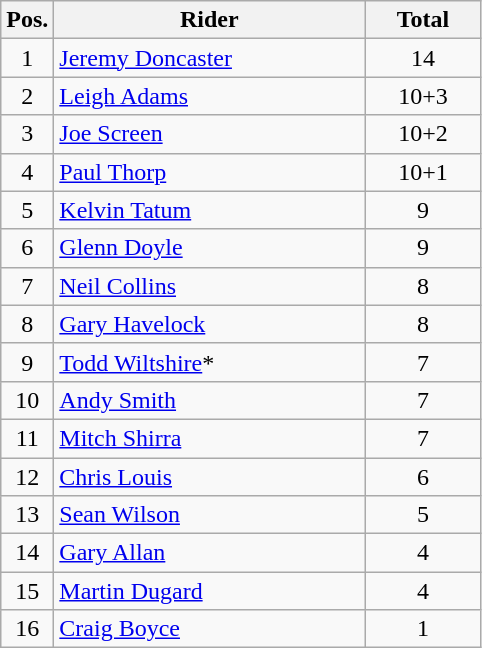<table class=wikitable>
<tr>
<th width=25px>Pos.</th>
<th width=200px>Rider</th>
<th width=70px>Total</th>
</tr>
<tr align=center >
<td>1</td>
<td align=left> <a href='#'>Jeremy Doncaster</a></td>
<td>14</td>
</tr>
<tr align=center >
<td>2</td>
<td align=left> <a href='#'>Leigh Adams</a></td>
<td>10+3</td>
</tr>
<tr align=center >
<td>3</td>
<td align=left> <a href='#'>Joe Screen</a></td>
<td>10+2</td>
</tr>
<tr align=center >
<td>4</td>
<td align=left> <a href='#'>Paul Thorp</a></td>
<td>10+1</td>
</tr>
<tr align=center >
<td>5</td>
<td align=left> <a href='#'>Kelvin Tatum</a></td>
<td>9</td>
</tr>
<tr align=center >
<td>6</td>
<td align=left> <a href='#'>Glenn Doyle</a></td>
<td>9</td>
</tr>
<tr align=center >
<td>7</td>
<td align=left> <a href='#'>Neil Collins</a></td>
<td>8</td>
</tr>
<tr align=center >
<td>8</td>
<td align=left> <a href='#'>Gary Havelock</a></td>
<td>8</td>
</tr>
<tr align=center >
<td>9</td>
<td align=left> <a href='#'>Todd Wiltshire</a>*</td>
<td>7</td>
</tr>
<tr align=center >
<td>10</td>
<td align=left> <a href='#'>Andy Smith</a></td>
<td>7</td>
</tr>
<tr align=center >
<td>11</td>
<td align=left> <a href='#'>Mitch Shirra</a></td>
<td>7</td>
</tr>
<tr align=center >
<td>12</td>
<td align=left> <a href='#'>Chris Louis</a></td>
<td>6</td>
</tr>
<tr align=center>
<td>13</td>
<td align=left> <a href='#'>Sean Wilson</a></td>
<td>5</td>
</tr>
<tr align=center>
<td>14</td>
<td align=left> <a href='#'>Gary Allan</a></td>
<td>4</td>
</tr>
<tr align=center>
<td>15</td>
<td align=left> <a href='#'>Martin Dugard</a></td>
<td>4</td>
</tr>
<tr align=center>
<td>16</td>
<td align=left> <a href='#'>Craig Boyce</a></td>
<td>1</td>
</tr>
</table>
